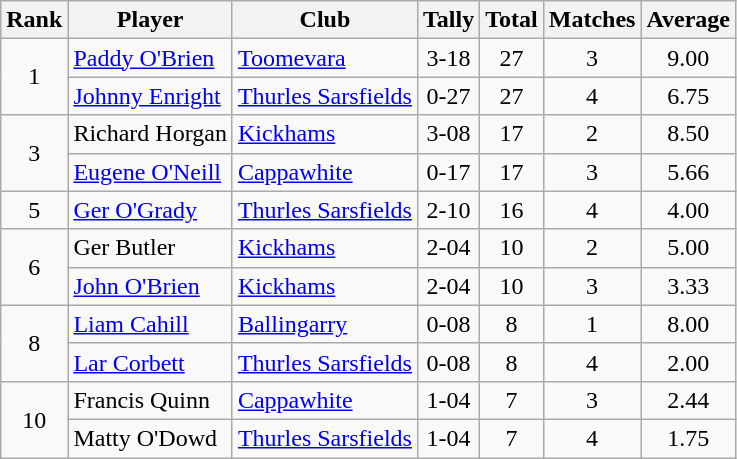<table class="wikitable">
<tr>
<th>Rank</th>
<th>Player</th>
<th>Club</th>
<th>Tally</th>
<th>Total</th>
<th>Matches</th>
<th>Average</th>
</tr>
<tr>
<td rowspan=2 align=center>1</td>
<td><a href='#'>Paddy O'Brien</a></td>
<td><a href='#'>Toomevara</a></td>
<td align=center>3-18</td>
<td align=center>27</td>
<td align=center>3</td>
<td align=center>9.00</td>
</tr>
<tr>
<td><a href='#'>Johnny Enright</a></td>
<td><a href='#'>Thurles Sarsfields</a></td>
<td align=center>0-27</td>
<td align=center>27</td>
<td align=center>4</td>
<td align=center>6.75</td>
</tr>
<tr>
<td rowspan=2 align=center>3</td>
<td>Richard Horgan</td>
<td><a href='#'>Kickhams</a></td>
<td align=center>3-08</td>
<td align=center>17</td>
<td align=center>2</td>
<td align=center>8.50</td>
</tr>
<tr>
<td><a href='#'>Eugene O'Neill</a></td>
<td><a href='#'>Cappawhite</a></td>
<td align=center>0-17</td>
<td align=center>17</td>
<td align=center>3</td>
<td align=center>5.66</td>
</tr>
<tr>
<td rowspan=1 align=center>5</td>
<td><a href='#'>Ger O'Grady</a></td>
<td><a href='#'>Thurles Sarsfields</a></td>
<td align=center>2-10</td>
<td align=center>16</td>
<td align=center>4</td>
<td align=center>4.00</td>
</tr>
<tr>
<td rowspan=2 align=center>6</td>
<td>Ger Butler</td>
<td><a href='#'>Kickhams</a></td>
<td align=center>2-04</td>
<td align=center>10</td>
<td align=center>2</td>
<td align=center>5.00</td>
</tr>
<tr>
<td><a href='#'>John O'Brien</a></td>
<td><a href='#'>Kickhams</a></td>
<td align=center>2-04</td>
<td align=center>10</td>
<td align=center>3</td>
<td align=center>3.33</td>
</tr>
<tr>
<td rowspan=2 align=center>8</td>
<td><a href='#'>Liam Cahill</a></td>
<td><a href='#'>Ballingarry</a></td>
<td align=center>0-08</td>
<td align=center>8</td>
<td align=center>1</td>
<td align=center>8.00</td>
</tr>
<tr>
<td><a href='#'>Lar Corbett</a></td>
<td><a href='#'>Thurles Sarsfields</a></td>
<td align=center>0-08</td>
<td align=center>8</td>
<td align=center>4</td>
<td align=center>2.00</td>
</tr>
<tr>
<td rowspan=2 align=center>10</td>
<td>Francis Quinn</td>
<td><a href='#'>Cappawhite</a></td>
<td align=center>1-04</td>
<td align=center>7</td>
<td align=center>3</td>
<td align=center>2.44</td>
</tr>
<tr>
<td>Matty O'Dowd</td>
<td><a href='#'>Thurles Sarsfields</a></td>
<td align=center>1-04</td>
<td align=center>7</td>
<td align=center>4</td>
<td align=center>1.75</td>
</tr>
</table>
